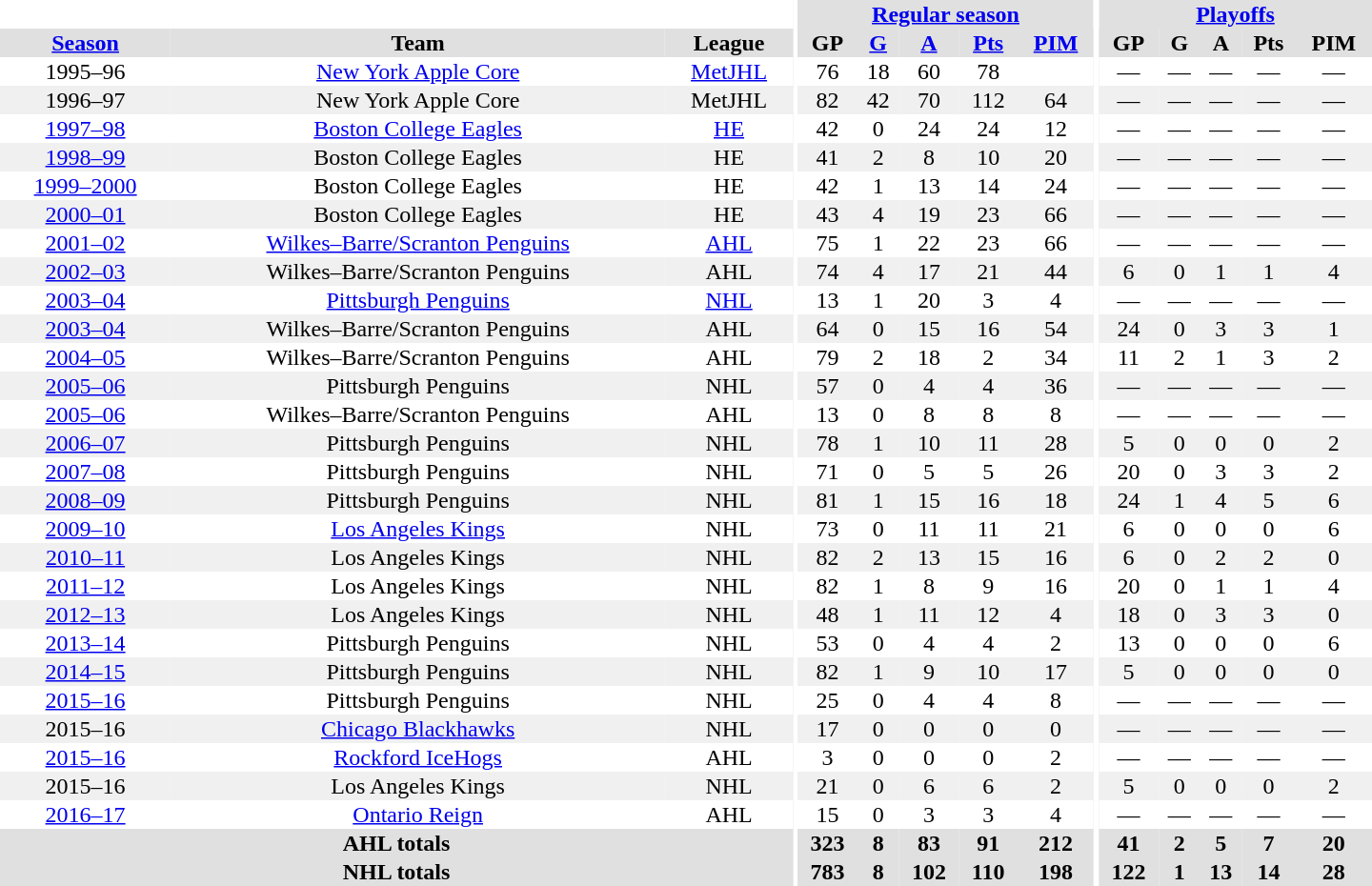<table border="0" cellpadding="1" cellspacing="0" style="text-align:center; width:60em">
<tr bgcolor="#e0e0e0">
<th colspan="3"  bgcolor="#ffffff"></th>
<th rowspan="100" bgcolor="#ffffff"></th>
<th colspan="5"><a href='#'>Regular season</a></th>
<th rowspan="100" bgcolor="#ffffff"></th>
<th colspan="5"><a href='#'>Playoffs</a></th>
</tr>
<tr bgcolor="#e0e0e0">
<th><a href='#'>Season</a></th>
<th>Team</th>
<th>League</th>
<th>GP</th>
<th><a href='#'>G</a></th>
<th><a href='#'>A</a></th>
<th><a href='#'>Pts</a></th>
<th><a href='#'>PIM</a></th>
<th>GP</th>
<th>G</th>
<th>A</th>
<th>Pts</th>
<th>PIM</th>
</tr>
<tr>
<td>1995–96</td>
<td><a href='#'>New York Apple Core</a></td>
<td><a href='#'>MetJHL</a></td>
<td>76</td>
<td>18</td>
<td>60</td>
<td>78</td>
<td></td>
<td>—</td>
<td>—</td>
<td>—</td>
<td>—</td>
<td>—</td>
</tr>
<tr bgcolor="#f0f0f0">
<td>1996–97</td>
<td>New York Apple Core</td>
<td>MetJHL</td>
<td>82</td>
<td>42</td>
<td>70</td>
<td>112</td>
<td>64</td>
<td>—</td>
<td>—</td>
<td>—</td>
<td>—</td>
<td>—</td>
</tr>
<tr>
<td><a href='#'>1997–98</a></td>
<td><a href='#'>Boston College Eagles</a></td>
<td><a href='#'>HE</a></td>
<td>42</td>
<td>0</td>
<td>24</td>
<td>24</td>
<td>12</td>
<td>—</td>
<td>—</td>
<td>—</td>
<td>—</td>
<td>—</td>
</tr>
<tr bgcolor="#f0f0f0">
<td><a href='#'>1998–99</a></td>
<td>Boston College Eagles</td>
<td>HE</td>
<td>41</td>
<td>2</td>
<td>8</td>
<td>10</td>
<td>20</td>
<td>—</td>
<td>—</td>
<td>—</td>
<td>—</td>
<td>—</td>
</tr>
<tr>
<td><a href='#'>1999–2000</a></td>
<td>Boston College Eagles</td>
<td>HE</td>
<td>42</td>
<td>1</td>
<td>13</td>
<td>14</td>
<td>24</td>
<td>—</td>
<td>—</td>
<td>—</td>
<td>—</td>
<td>—</td>
</tr>
<tr bgcolor="#f0f0f0">
<td><a href='#'>2000–01</a></td>
<td>Boston College Eagles</td>
<td>HE</td>
<td>43</td>
<td>4</td>
<td>19</td>
<td>23</td>
<td>66</td>
<td>—</td>
<td>—</td>
<td>—</td>
<td>—</td>
<td>—</td>
</tr>
<tr>
<td><a href='#'>2001–02</a></td>
<td><a href='#'>Wilkes–Barre/Scranton Penguins</a></td>
<td><a href='#'>AHL</a></td>
<td>75</td>
<td>1</td>
<td>22</td>
<td>23</td>
<td>66</td>
<td>—</td>
<td>—</td>
<td>—</td>
<td>—</td>
<td>—</td>
</tr>
<tr bgcolor="#f0f0f0">
<td><a href='#'>2002–03</a></td>
<td>Wilkes–Barre/Scranton Penguins</td>
<td>AHL</td>
<td>74</td>
<td>4</td>
<td>17</td>
<td>21</td>
<td>44</td>
<td>6</td>
<td>0</td>
<td>1</td>
<td>1</td>
<td>4</td>
</tr>
<tr>
<td><a href='#'>2003–04</a></td>
<td><a href='#'>Pittsburgh Penguins</a></td>
<td><a href='#'>NHL</a></td>
<td>13</td>
<td>1</td>
<td>20</td>
<td>3</td>
<td>4</td>
<td>—</td>
<td>—</td>
<td>—</td>
<td>—</td>
<td>—</td>
</tr>
<tr bgcolor="#f0f0f0">
<td><a href='#'>2003–04</a></td>
<td>Wilkes–Barre/Scranton Penguins</td>
<td>AHL</td>
<td>64</td>
<td>0</td>
<td>15</td>
<td>16</td>
<td>54</td>
<td>24</td>
<td>0</td>
<td>3</td>
<td>3</td>
<td>1</td>
</tr>
<tr>
<td><a href='#'>2004–05</a></td>
<td>Wilkes–Barre/Scranton Penguins</td>
<td>AHL</td>
<td>79</td>
<td>2</td>
<td>18</td>
<td>2</td>
<td>34</td>
<td>11</td>
<td>2</td>
<td>1</td>
<td>3</td>
<td>2</td>
</tr>
<tr bgcolor="#f0f0f0">
<td><a href='#'>2005–06</a></td>
<td>Pittsburgh Penguins</td>
<td>NHL</td>
<td>57</td>
<td>0</td>
<td>4</td>
<td>4</td>
<td>36</td>
<td>—</td>
<td>—</td>
<td>—</td>
<td>—</td>
<td>—</td>
</tr>
<tr>
<td><a href='#'>2005–06</a></td>
<td>Wilkes–Barre/Scranton Penguins</td>
<td>AHL</td>
<td>13</td>
<td>0</td>
<td>8</td>
<td>8</td>
<td>8</td>
<td>—</td>
<td>—</td>
<td>—</td>
<td>—</td>
<td>—</td>
</tr>
<tr bgcolor="#f0f0f0">
<td><a href='#'>2006–07</a></td>
<td>Pittsburgh Penguins</td>
<td>NHL</td>
<td>78</td>
<td>1</td>
<td>10</td>
<td>11</td>
<td>28</td>
<td>5</td>
<td>0</td>
<td>0</td>
<td>0</td>
<td>2</td>
</tr>
<tr>
<td><a href='#'>2007–08</a></td>
<td>Pittsburgh Penguins</td>
<td>NHL</td>
<td>71</td>
<td>0</td>
<td>5</td>
<td>5</td>
<td>26</td>
<td>20</td>
<td>0</td>
<td>3</td>
<td>3</td>
<td>2</td>
</tr>
<tr bgcolor="#f0f0f0">
<td><a href='#'>2008–09</a></td>
<td>Pittsburgh Penguins</td>
<td>NHL</td>
<td>81</td>
<td>1</td>
<td>15</td>
<td>16</td>
<td>18</td>
<td>24</td>
<td>1</td>
<td>4</td>
<td>5</td>
<td>6</td>
</tr>
<tr>
<td><a href='#'>2009–10</a></td>
<td><a href='#'>Los Angeles Kings</a></td>
<td>NHL</td>
<td>73</td>
<td>0</td>
<td>11</td>
<td>11</td>
<td>21</td>
<td>6</td>
<td>0</td>
<td>0</td>
<td>0</td>
<td>6</td>
</tr>
<tr bgcolor="#f0f0f0">
<td><a href='#'>2010–11</a></td>
<td>Los Angeles Kings</td>
<td>NHL</td>
<td>82</td>
<td>2</td>
<td>13</td>
<td>15</td>
<td>16</td>
<td>6</td>
<td>0</td>
<td>2</td>
<td>2</td>
<td>0</td>
</tr>
<tr>
<td><a href='#'>2011–12</a></td>
<td>Los Angeles Kings</td>
<td>NHL</td>
<td>82</td>
<td>1</td>
<td>8</td>
<td>9</td>
<td>16</td>
<td>20</td>
<td>0</td>
<td>1</td>
<td>1</td>
<td>4</td>
</tr>
<tr bgcolor="#f0f0f0">
<td><a href='#'>2012–13</a></td>
<td>Los Angeles Kings</td>
<td>NHL</td>
<td>48</td>
<td>1</td>
<td>11</td>
<td>12</td>
<td>4</td>
<td>18</td>
<td>0</td>
<td>3</td>
<td>3</td>
<td>0</td>
</tr>
<tr>
<td><a href='#'>2013–14</a></td>
<td>Pittsburgh Penguins</td>
<td>NHL</td>
<td>53</td>
<td>0</td>
<td>4</td>
<td>4</td>
<td>2</td>
<td>13</td>
<td>0</td>
<td>0</td>
<td>0</td>
<td>6</td>
</tr>
<tr bgcolor="#f0f0f0">
<td><a href='#'>2014–15</a></td>
<td>Pittsburgh Penguins</td>
<td>NHL</td>
<td>82</td>
<td>1</td>
<td>9</td>
<td>10</td>
<td>17</td>
<td>5</td>
<td>0</td>
<td>0</td>
<td>0</td>
<td>0</td>
</tr>
<tr>
<td><a href='#'>2015–16</a></td>
<td>Pittsburgh Penguins</td>
<td>NHL</td>
<td>25</td>
<td>0</td>
<td>4</td>
<td>4</td>
<td>8</td>
<td>—</td>
<td>—</td>
<td>—</td>
<td>—</td>
<td>—</td>
</tr>
<tr bgcolor="#f0f0f0">
<td>2015–16</td>
<td><a href='#'>Chicago Blackhawks</a></td>
<td>NHL</td>
<td>17</td>
<td>0</td>
<td>0</td>
<td>0</td>
<td>0</td>
<td>—</td>
<td>—</td>
<td>—</td>
<td>—</td>
<td>—</td>
</tr>
<tr>
<td><a href='#'>2015–16</a></td>
<td><a href='#'>Rockford IceHogs</a></td>
<td>AHL</td>
<td>3</td>
<td>0</td>
<td>0</td>
<td>0</td>
<td>2</td>
<td>—</td>
<td>—</td>
<td>—</td>
<td>—</td>
<td>—</td>
</tr>
<tr bgcolor="#f0f0f0">
<td>2015–16</td>
<td>Los Angeles Kings</td>
<td>NHL</td>
<td>21</td>
<td>0</td>
<td>6</td>
<td>6</td>
<td>2</td>
<td>5</td>
<td>0</td>
<td>0</td>
<td>0</td>
<td>2</td>
</tr>
<tr>
<td><a href='#'>2016–17</a></td>
<td><a href='#'>Ontario Reign</a></td>
<td>AHL</td>
<td>15</td>
<td>0</td>
<td>3</td>
<td>3</td>
<td>4</td>
<td>—</td>
<td>—</td>
<td>—</td>
<td>—</td>
<td>—</td>
</tr>
<tr bgcolor="#e0e0e0">
<th colspan="3">AHL totals</th>
<th>323</th>
<th>8</th>
<th>83</th>
<th>91</th>
<th>212</th>
<th>41</th>
<th>2</th>
<th>5</th>
<th>7</th>
<th>20</th>
</tr>
<tr bgcolor="#e0e0e0">
<th colspan="3">NHL totals</th>
<th>783</th>
<th>8</th>
<th>102</th>
<th>110</th>
<th>198</th>
<th>122</th>
<th>1</th>
<th>13</th>
<th>14</th>
<th>28</th>
</tr>
</table>
